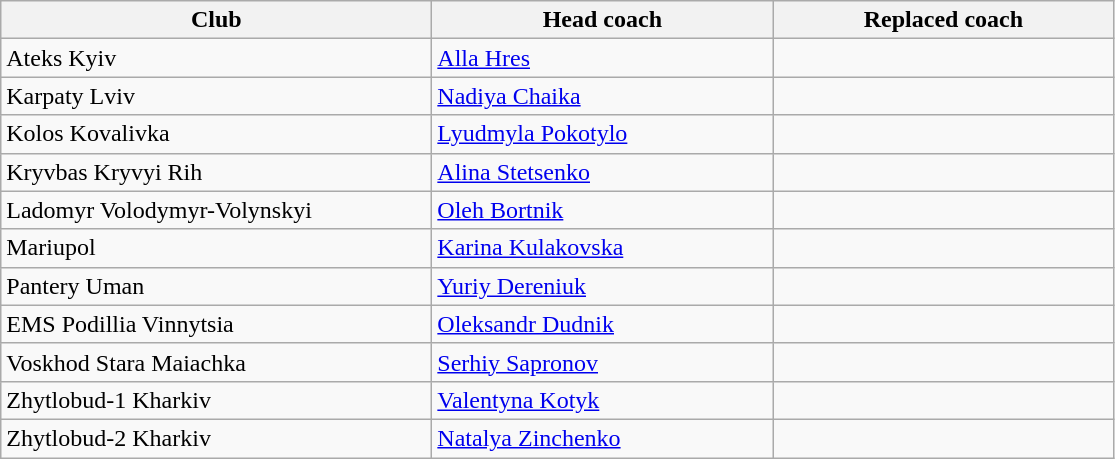<table class="wikitable sortable">
<tr>
<th width="280">Club</th>
<th width="220">Head coach</th>
<th width="220">Replaced coach</th>
</tr>
<tr>
<td>Ateks Kyiv</td>
<td> <a href='#'>Alla Hres</a></td>
<td></td>
</tr>
<tr>
<td>Karpaty Lviv</td>
<td> <a href='#'>Nadiya Chaika</a></td>
<td></td>
</tr>
<tr>
<td>Kolos Kovalivka</td>
<td> <a href='#'>Lyudmyla Pokotylo</a></td>
<td></td>
</tr>
<tr>
<td>Kryvbas Kryvyi Rih</td>
<td> <a href='#'>Alina Stetsenko</a></td>
<td></td>
</tr>
<tr>
<td>Ladomyr Volodymyr-Volynskyi</td>
<td> <a href='#'>Oleh Bortnik</a></td>
<td></td>
</tr>
<tr>
<td>Mariupol</td>
<td> <a href='#'>Karina Kulakovska</a></td>
<td></td>
</tr>
<tr>
<td>Pantery Uman</td>
<td> <a href='#'>Yuriy Dereniuk</a></td>
<td></td>
</tr>
<tr>
<td>EMS Podillia Vinnytsia</td>
<td> <a href='#'>Oleksandr Dudnik</a></td>
<td></td>
</tr>
<tr>
<td>Voskhod Stara Maiachka</td>
<td> <a href='#'>Serhiy Sapronov</a></td>
<td></td>
</tr>
<tr>
<td>Zhytlobud-1 Kharkiv</td>
<td> <a href='#'>Valentyna Kotyk</a></td>
<td></td>
</tr>
<tr>
<td>Zhytlobud-2 Kharkiv</td>
<td> <a href='#'>Natalya Zinchenko</a></td>
<td></td>
</tr>
</table>
